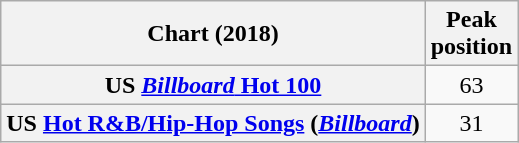<table class="wikitable sortable plainrowheaders" style="text-align:center">
<tr>
<th>Chart (2018)</th>
<th>Peak<br>position</th>
</tr>
<tr>
<th scope="row">US <a href='#'><em>Billboard</em> Hot 100</a></th>
<td>63</td>
</tr>
<tr>
<th scope="row">US <a href='#'>Hot R&B/Hip-Hop Songs</a> (<em><a href='#'>Billboard</a></em>)</th>
<td>31</td>
</tr>
</table>
